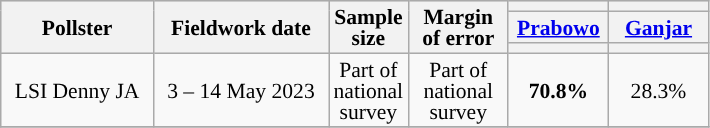<table class="wikitable" style="text-align:center; font-size:90%; line-height:14px;">
<tr bgcolor=lightgray>
<th style="width:95px;" rowspan="3">Pollster</th>
<th style="width:110px;" rowspan="3">Fieldwork date</th>
<th style="width:35px;" rowspan="3">Sample size</th>
<th rowspan="3" style="width:60px;">Margin of error</th>
<th style="width:60px;"></th>
<th style="width:60px;"></th>
</tr>
<tr>
<th><a href='#'>Prabowo</a> <br></th>
<th><a href='#'>Ganjar</a> <br></th>
</tr>
<tr>
<th class="unsortable" style="color:inherit;background:"></th>
<th class="unsortable" style="color:inherit;background:"></th>
</tr>
<tr>
<td>LSI Denny JA</td>
<td>3 – 14 May 2023</td>
<td>Part of national survey</td>
<td>Part of national survey</td>
<td style="background-color:#"><strong>70.8%</strong></td>
<td>28.3%</td>
</tr>
<tr>
</tr>
</table>
